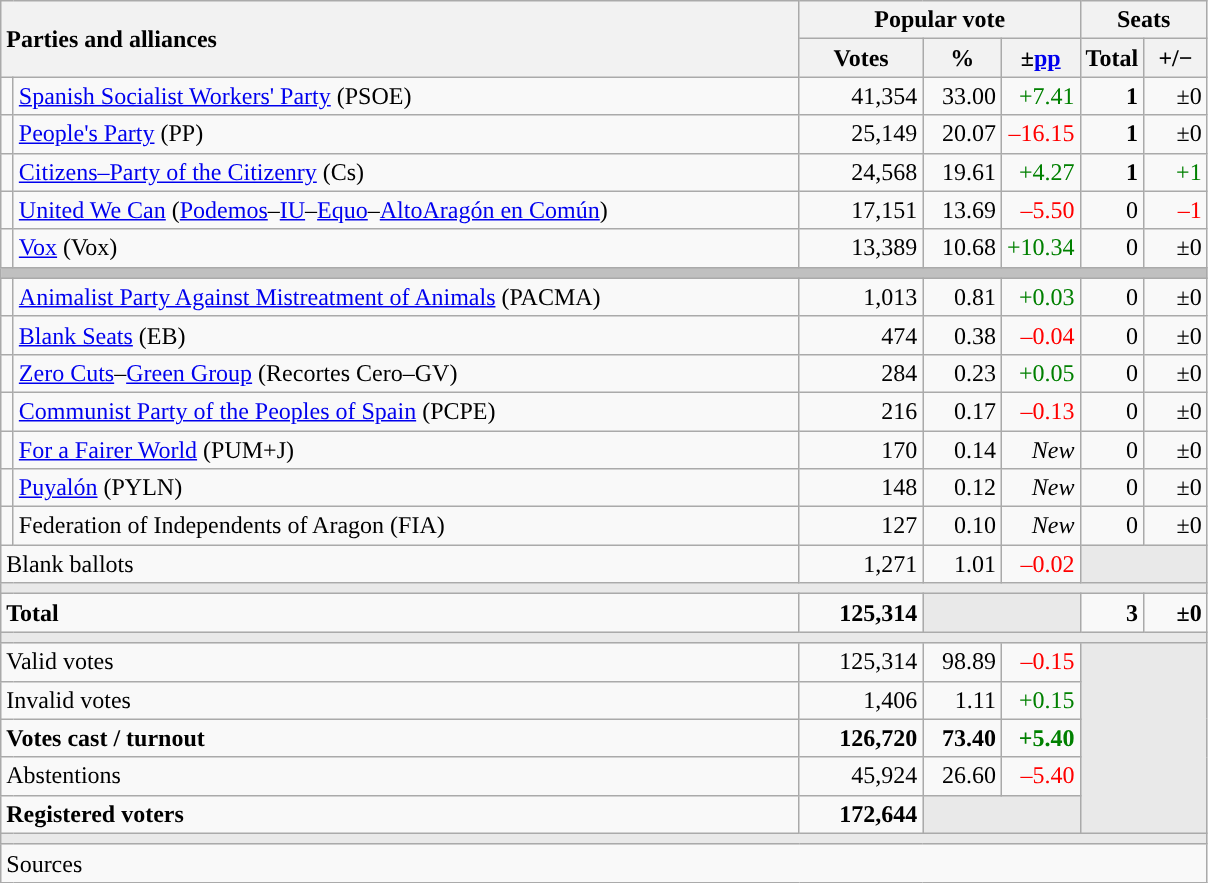<table class="wikitable" style="text-align:right;">
<tr>
<th style="text-align:left;" rowspan="2" colspan="2" width="525">Parties and alliances</th>
<th colspan="3">Popular vote</th>
<th colspan="2">Seats</th>
</tr>
<tr>
<th width="75">Votes</th>
<th width="45">%</th>
<th width="45">±<a href='#'>pp</a></th>
<th width="35">Total</th>
<th width="35">+/−</th>
</tr>
<tr>
<td width="1" style="color:inherit;background:"></td>
<td align="left"><a href='#'>Spanish Socialist Workers' Party</a> (PSOE)</td>
<td>41,354</td>
<td>33.00</td>
<td style="color:green;">+7.41</td>
<td><strong>1</strong></td>
<td>±0</td>
</tr>
<tr>
<td style="color:inherit;background:"></td>
<td align="left"><a href='#'>People's Party</a> (PP)</td>
<td>25,149</td>
<td>20.07</td>
<td style="color:red;">–16.15</td>
<td><strong>1</strong></td>
<td>±0</td>
</tr>
<tr>
<td style="color:inherit;background:"></td>
<td align="left"><a href='#'>Citizens–Party of the Citizenry</a> (Cs)</td>
<td>24,568</td>
<td>19.61</td>
<td style="color:green;">+4.27</td>
<td><strong>1</strong></td>
<td style="color:green;">+1</td>
</tr>
<tr>
<td style="color:inherit;background:"></td>
<td align="left"><a href='#'>United We Can</a> (<a href='#'>Podemos</a>–<a href='#'>IU</a>–<a href='#'>Equo</a>–<a href='#'>AltoAragón en Común</a>)</td>
<td>17,151</td>
<td>13.69</td>
<td style="color:red;">–5.50</td>
<td>0</td>
<td style="color:red;">–1</td>
</tr>
<tr>
<td style="color:inherit;background:"></td>
<td align="left"><a href='#'>Vox</a> (Vox)</td>
<td>13,389</td>
<td>10.68</td>
<td style="color:green;">+10.34</td>
<td>0</td>
<td>±0</td>
</tr>
<tr>
<td colspan="7" bgcolor="#C0C0C0"></td>
</tr>
<tr>
<td style="color:inherit;background:"></td>
<td align="left"><a href='#'>Animalist Party Against Mistreatment of Animals</a> (PACMA)</td>
<td>1,013</td>
<td>0.81</td>
<td style="color:green;">+0.03</td>
<td>0</td>
<td>±0</td>
</tr>
<tr>
<td style="color:inherit;background:"></td>
<td align="left"><a href='#'>Blank Seats</a> (EB)</td>
<td>474</td>
<td>0.38</td>
<td style="color:red;">–0.04</td>
<td>0</td>
<td>±0</td>
</tr>
<tr>
<td style="color:inherit;background:"></td>
<td align="left"><a href='#'>Zero Cuts</a>–<a href='#'>Green Group</a> (Recortes Cero–GV)</td>
<td>284</td>
<td>0.23</td>
<td style="color:green;">+0.05</td>
<td>0</td>
<td>±0</td>
</tr>
<tr>
<td style="color:inherit;background:"></td>
<td align="left"><a href='#'>Communist Party of the Peoples of Spain</a> (PCPE)</td>
<td>216</td>
<td>0.17</td>
<td style="color:red;">–0.13</td>
<td>0</td>
<td>±0</td>
</tr>
<tr>
<td style="color:inherit;background:"></td>
<td align="left"><a href='#'>For a Fairer World</a> (PUM+J)</td>
<td>170</td>
<td>0.14</td>
<td><em>New</em></td>
<td>0</td>
<td>±0</td>
</tr>
<tr>
<td style="color:inherit;background:"></td>
<td align="left"><a href='#'>Puyalón</a> (PYLN)</td>
<td>148</td>
<td>0.12</td>
<td><em>New</em></td>
<td>0</td>
<td>±0</td>
</tr>
<tr>
<td style="color:inherit;background:"></td>
<td align="left">Federation of Independents of Aragon (FIA)</td>
<td>127</td>
<td>0.10</td>
<td><em>New</em></td>
<td>0</td>
<td>±0</td>
</tr>
<tr>
<td align="left" colspan="2">Blank ballots</td>
<td>1,271</td>
<td>1.01</td>
<td style="color:red;">–0.02</td>
<td bgcolor="#E9E9E9" colspan="2"></td>
</tr>
<tr>
<td colspan="7" bgcolor="#E9E9E9"></td>
</tr>
<tr style="font-weight:bold;">
<td align="left" colspan="2">Total</td>
<td>125,314</td>
<td bgcolor="#E9E9E9" colspan="2"></td>
<td>3</td>
<td>±0</td>
</tr>
<tr>
<td colspan="7" bgcolor="#E9E9E9"></td>
</tr>
<tr>
<td align="left" colspan="2">Valid votes</td>
<td>125,314</td>
<td>98.89</td>
<td style="color:red;">–0.15</td>
<td bgcolor="#E9E9E9" colspan="2" rowspan="5"></td>
</tr>
<tr>
<td align="left" colspan="2">Invalid votes</td>
<td>1,406</td>
<td>1.11</td>
<td style="color:green;">+0.15</td>
</tr>
<tr style="font-weight:bold;">
<td align="left" colspan="2">Votes cast / turnout</td>
<td>126,720</td>
<td>73.40</td>
<td style="color:green;">+5.40</td>
</tr>
<tr>
<td align="left" colspan="2">Abstentions</td>
<td>45,924</td>
<td>26.60</td>
<td style="color:red;">–5.40</td>
</tr>
<tr style="font-weight:bold;">
<td align="left" colspan="2">Registered voters</td>
<td>172,644</td>
<td bgcolor="#E9E9E9" colspan="2"></td>
</tr>
<tr>
<td colspan="7" bgcolor="#E9E9E9"></td>
</tr>
<tr>
<td align="left" colspan="7">Sources</td>
</tr>
</table>
